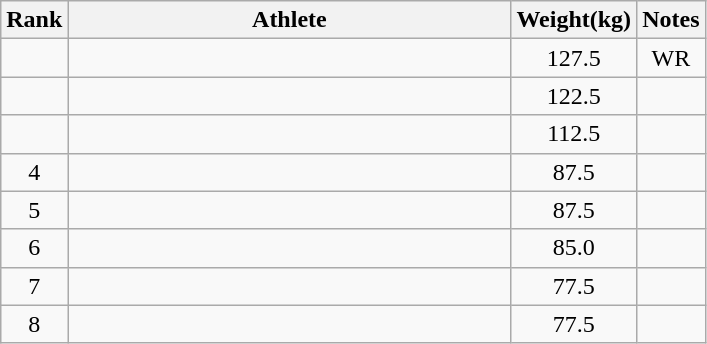<table class="wikitable" style="text-align:center">
<tr>
<th>Rank</th>
<th Style="width:18em">Athlete</th>
<th>Weight(kg)</th>
<th>Notes</th>
</tr>
<tr>
<td></td>
<td style="text-align:left"></td>
<td>127.5</td>
<td>WR</td>
</tr>
<tr>
<td></td>
<td style="text-align:left"></td>
<td>122.5</td>
<td></td>
</tr>
<tr>
<td></td>
<td style="text-align:left"></td>
<td>112.5</td>
<td></td>
</tr>
<tr>
<td>4</td>
<td style="text-align:left"></td>
<td>87.5</td>
<td></td>
</tr>
<tr>
<td>5</td>
<td style="text-align:left"></td>
<td>87.5</td>
<td></td>
</tr>
<tr>
<td>6</td>
<td style="text-align:left"></td>
<td>85.0</td>
<td></td>
</tr>
<tr>
<td>7</td>
<td style="text-align:left"></td>
<td>77.5</td>
<td></td>
</tr>
<tr>
<td>8</td>
<td style="text-align:left"></td>
<td>77.5</td>
<td></td>
</tr>
</table>
